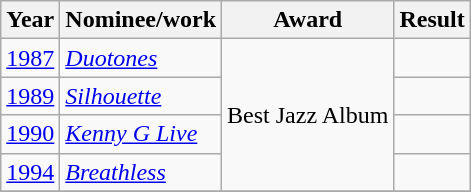<table class="wikitable">
<tr>
<th>Year</th>
<th>Nominee/work</th>
<th>Award</th>
<th>Result</th>
</tr>
<tr>
<td><a href='#'>1987</a></td>
<td><em><a href='#'>Duotones</a></em></td>
<td rowspan="4">Best Jazz Album</td>
<td></td>
</tr>
<tr>
<td><a href='#'>1989</a></td>
<td><em><a href='#'>Silhouette</a></em></td>
<td></td>
</tr>
<tr>
<td><a href='#'>1990</a></td>
<td><em><a href='#'>Kenny G Live</a></em></td>
<td></td>
</tr>
<tr>
<td><a href='#'>1994</a></td>
<td><em><a href='#'>Breathless</a></em></td>
<td></td>
</tr>
<tr>
</tr>
</table>
